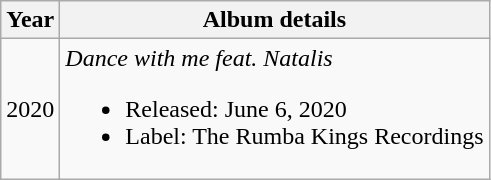<table class="wikitable">
<tr>
<th>Year</th>
<th>Album details</th>
</tr>
<tr>
<td>2020</td>
<td><em>Dance with me feat. Natalis</em><br><ul><li>Released: June 6, 2020</li><li>Label: The Rumba Kings Recordings</li></ul></td>
</tr>
</table>
